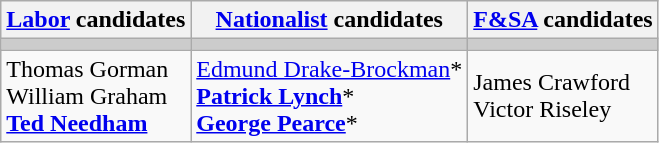<table class="wikitable">
<tr>
<th><a href='#'>Labor</a> candidates</th>
<th><a href='#'>Nationalist</a> candidates</th>
<th><a href='#'>F&SA</a> candidates</th>
</tr>
<tr bgcolor="#cccccc">
<td></td>
<td></td>
<td></td>
</tr>
<tr>
<td>Thomas Gorman<br>William Graham<br><strong><a href='#'>Ted Needham</a></strong></td>
<td><a href='#'>Edmund Drake-Brockman</a>*<br><strong><a href='#'>Patrick Lynch</a></strong>*<br><strong><a href='#'>George Pearce</a></strong>*</td>
<td>James Crawford<br>Victor Riseley</td>
</tr>
</table>
